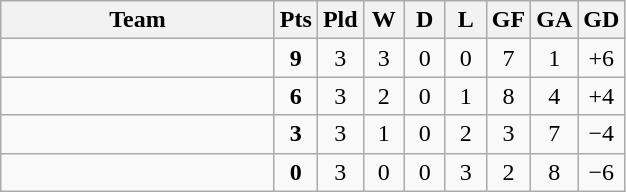<table class="wikitable" style="text-align:center;">
<tr>
<th width=175>Team</th>
<th width=20 abbr="Points">Pts</th>
<th width=20 abbr="Played">Pld</th>
<th width=20 abbr="Won">W</th>
<th width=20 abbr="Drawn">D</th>
<th width=20 abbr="Lost">L</th>
<th width=20 abbr="Goals for">GF</th>
<th width=20 abbr="Goals against">GA</th>
<th width=20 abbr="Goal difference">GD</th>
</tr>
<tr>
<td style="text-align:left;"></td>
<td><strong>9</strong></td>
<td>3</td>
<td>3</td>
<td>0</td>
<td>0</td>
<td>7</td>
<td>1</td>
<td>+6</td>
</tr>
<tr>
<td style="text-align:left;"></td>
<td><strong>6</strong></td>
<td>3</td>
<td>2</td>
<td>0</td>
<td>1</td>
<td>8</td>
<td>4</td>
<td>+4</td>
</tr>
<tr>
<td style="text-align:left;"></td>
<td><strong>3</strong></td>
<td>3</td>
<td>1</td>
<td>0</td>
<td>2</td>
<td>3</td>
<td>7</td>
<td>−4</td>
</tr>
<tr>
<td style="text-align:left;"></td>
<td><strong>0</strong></td>
<td>3</td>
<td>0</td>
<td>0</td>
<td>3</td>
<td>2</td>
<td>8</td>
<td>−6</td>
</tr>
</table>
